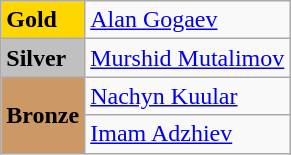<table class="wikitable">
<tr>
<td bgcolor="gold"><strong>Gold</strong></td>
<td> <a href='#'>Alan Gogaev</a></td>
</tr>
<tr>
<td bgcolor="silver"><strong>Silver</strong></td>
<td> <a href='#'>Murshid Mutalimov</a></td>
</tr>
<tr>
<td rowspan="2" bgcolor="#cc9966"><strong>Bronze</strong></td>
<td> <a href='#'>Nachyn Kuular</a></td>
</tr>
<tr>
<td> <a href='#'>Imam Adzhiev</a></td>
</tr>
</table>
